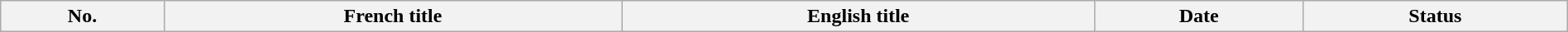<table class="wikitable plainrowheaders" width="100%">
<tr>
<th scope="col">No.</th>
<th scope="col">French title</th>
<th scope="col">English title</th>
<th scope="col">Date</th>
<th scope="col">Status<br>

</th>
</tr>
</table>
